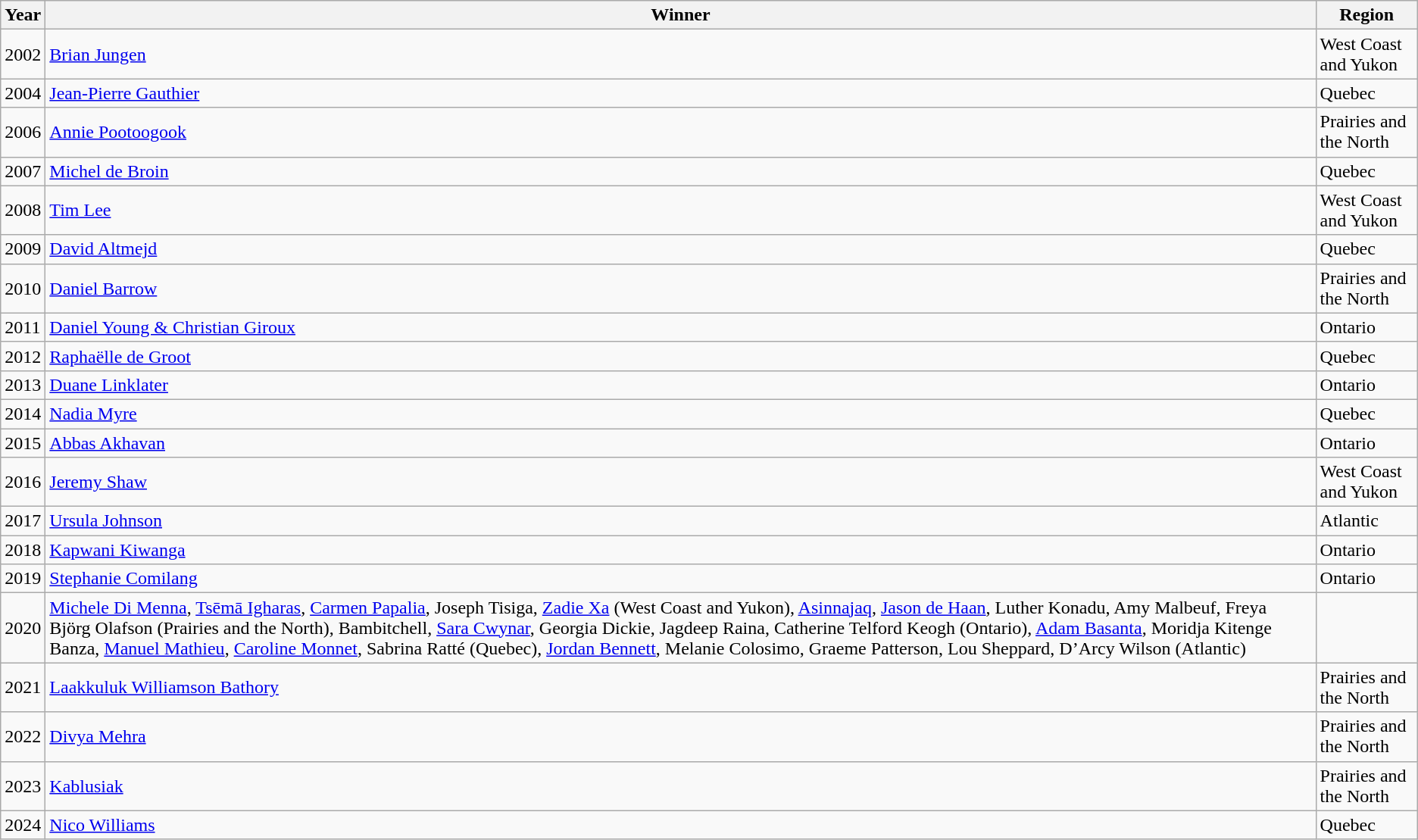<table class="wikitable">
<tr>
<th>Year</th>
<th>Winner</th>
<th>Region</th>
</tr>
<tr>
<td>2002</td>
<td><a href='#'>Brian Jungen</a></td>
<td>West Coast and Yukon</td>
</tr>
<tr>
<td>2004</td>
<td><a href='#'>Jean-Pierre Gauthier</a></td>
<td>Quebec</td>
</tr>
<tr>
<td>2006</td>
<td><a href='#'>Annie Pootoogook</a></td>
<td>Prairies and the North</td>
</tr>
<tr>
<td>2007</td>
<td><a href='#'>Michel de Broin</a></td>
<td>Quebec</td>
</tr>
<tr>
<td>2008</td>
<td><a href='#'>Tim Lee</a></td>
<td>West Coast and Yukon</td>
</tr>
<tr>
<td>2009</td>
<td><a href='#'>David Altmejd</a></td>
<td>Quebec</td>
</tr>
<tr>
<td>2010</td>
<td><a href='#'>Daniel Barrow</a></td>
<td>Prairies and the North</td>
</tr>
<tr>
<td>2011</td>
<td><a href='#'>Daniel Young & Christian Giroux</a></td>
<td>Ontario</td>
</tr>
<tr>
<td>2012</td>
<td><a href='#'>Raphaëlle de Groot</a></td>
<td>Quebec</td>
</tr>
<tr>
<td>2013</td>
<td><a href='#'>Duane Linklater</a></td>
<td>Ontario</td>
</tr>
<tr>
<td>2014</td>
<td><a href='#'>Nadia Myre</a></td>
<td>Quebec</td>
</tr>
<tr>
<td>2015</td>
<td><a href='#'>Abbas Akhavan</a></td>
<td>Ontario</td>
</tr>
<tr>
<td>2016</td>
<td><a href='#'>Jeremy Shaw</a></td>
<td>West Coast and Yukon</td>
</tr>
<tr>
<td>2017</td>
<td><a href='#'>Ursula Johnson</a></td>
<td>Atlantic</td>
</tr>
<tr>
<td>2018</td>
<td><a href='#'>Kapwani Kiwanga</a></td>
<td>Ontario</td>
</tr>
<tr>
<td>2019</td>
<td><a href='#'>Stephanie Comilang</a></td>
<td>Ontario</td>
</tr>
<tr>
<td>2020</td>
<td><a href='#'>Michele Di Menna</a>, <a href='#'>Tsēmā Igharas</a>, <a href='#'>Carmen Papalia</a>, Joseph Tisiga, <a href='#'>Zadie Xa</a> (West Coast and Yukon), <a href='#'>Asinnajaq</a>, <a href='#'>Jason de Haan</a>, Luther Konadu, Amy Malbeuf, Freya Björg Olafson (Prairies and the North), Bambitchell, <a href='#'>Sara Cwynar</a>, Georgia Dickie, Jagdeep Raina, Catherine Telford Keogh (Ontario), <a href='#'>Adam Basanta</a>, Moridja Kitenge Banza, <a href='#'>Manuel Mathieu</a>, <a href='#'>Caroline Monnet</a>, Sabrina Ratté (Quebec), <a href='#'>Jordan Bennett</a>, Melanie Colosimo, Graeme Patterson, Lou Sheppard, D’Arcy Wilson (Atlantic)</td>
</tr>
<tr>
<td>2021</td>
<td><a href='#'>Laakkuluk Williamson Bathory</a></td>
<td>Prairies and the North</td>
</tr>
<tr>
<td>2022</td>
<td><a href='#'>Divya Mehra</a></td>
<td>Prairies and the North</td>
</tr>
<tr>
<td>2023</td>
<td><a href='#'>Kablusiak</a></td>
<td>Prairies and the North</td>
</tr>
<tr>
<td>2024</td>
<td><a href='#'>Nico Williams</a></td>
<td>Quebec</td>
</tr>
</table>
